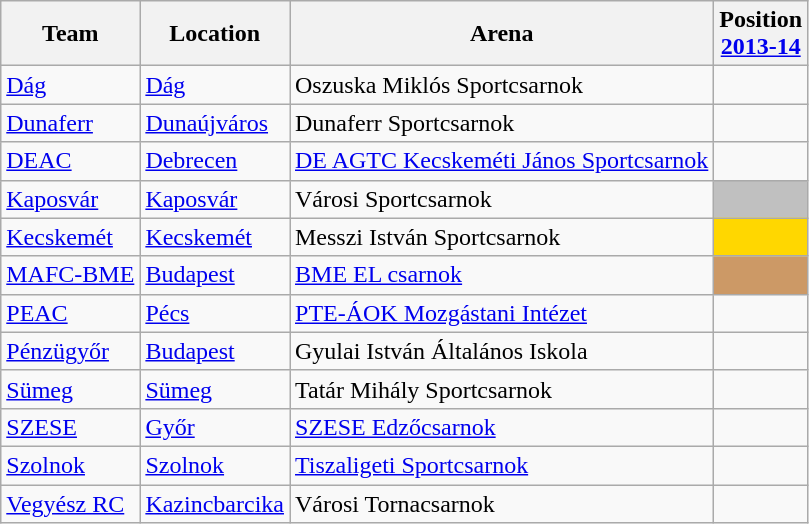<table class="wikitable sortable" style="text-align: left;">
<tr>
<th>Team</th>
<th>Location</th>
<th>Arena</th>
<th>Position<br><a href='#'>2013-14</a></th>
</tr>
<tr>
<td><a href='#'>Dág</a></td>
<td><a href='#'>Dág</a></td>
<td>Oszuska Miklós Sportcsarnok</td>
<td></td>
</tr>
<tr>
<td><a href='#'>Dunaferr</a></td>
<td><a href='#'>Dunaújváros</a></td>
<td>Dunaferr Sportcsarnok</td>
<td></td>
</tr>
<tr>
<td><a href='#'>DEAC</a></td>
<td><a href='#'>Debrecen</a></td>
<td><a href='#'>DE AGTC Kecskeméti János Sportcsarnok</a></td>
<td></td>
</tr>
<tr>
<td><a href='#'>Kaposvár</a></td>
<td><a href='#'>Kaposvár</a></td>
<td>Városi Sportcsarnok</td>
<td style="background:silver"></td>
</tr>
<tr>
<td><a href='#'>Kecskemét</a></td>
<td><a href='#'>Kecskemét</a></td>
<td>Messzi István Sportcsarnok</td>
<td style="background:gold"></td>
</tr>
<tr>
<td><a href='#'>MAFC-BME</a></td>
<td><a href='#'>Budapest</a></td>
<td><a href='#'>BME EL csarnok</a></td>
<td style="background:#cc9966"></td>
</tr>
<tr>
<td><a href='#'>PEAC</a></td>
<td><a href='#'>Pécs</a></td>
<td><a href='#'>PTE-ÁOK Mozgástani Intézet</a></td>
<td></td>
</tr>
<tr>
<td><a href='#'>Pénzügyőr</a></td>
<td><a href='#'>Budapest</a></td>
<td>Gyulai István Általános Iskola</td>
<td></td>
</tr>
<tr>
<td><a href='#'>Sümeg</a></td>
<td><a href='#'>Sümeg</a></td>
<td>Tatár Mihály Sportcsarnok</td>
<td></td>
</tr>
<tr>
<td><a href='#'>SZESE</a></td>
<td><a href='#'>Győr</a></td>
<td><a href='#'>SZESE Edzőcsarnok</a></td>
<td></td>
</tr>
<tr>
<td><a href='#'>Szolnok</a></td>
<td><a href='#'>Szolnok</a></td>
<td><a href='#'>Tiszaligeti Sportcsarnok</a></td>
<td></td>
</tr>
<tr>
<td><a href='#'>Vegyész RC</a></td>
<td><a href='#'>Kazincbarcika</a></td>
<td>Városi Tornacsarnok</td>
<td></td>
</tr>
</table>
